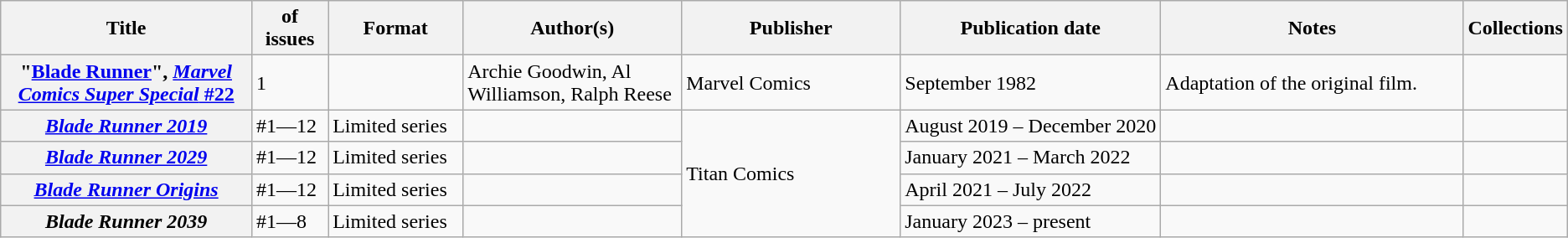<table class="wikitable">
<tr>
<th>Title</th>
<th style="width:40pt"> of issues</th>
<th style="width:75pt">Format</th>
<th style="width:125pt">Author(s)</th>
<th style="width:125pt">Publisher</th>
<th style="width:150pt">Publication date</th>
<th style="width:175pt">Notes</th>
<th>Collections</th>
</tr>
<tr>
<th>"<a href='#'>Blade Runner</a>", <a href='#'><em>Marvel Comics Super Special</em> #22</a></th>
<td>1</td>
<td></td>
<td>Archie Goodwin, Al Williamson, Ralph Reese</td>
<td>Marvel Comics</td>
<td>September 1982</td>
<td>Adaptation of the original film.</td>
<td></td>
</tr>
<tr>
<th><em><a href='#'>Blade Runner 2019</a></em></th>
<td>#1—12</td>
<td>Limited series</td>
<td></td>
<td rowspan="4">Titan Comics</td>
<td>August 2019 – December 2020</td>
<td></td>
<td></td>
</tr>
<tr>
<th><em><a href='#'>Blade Runner 2029</a></em></th>
<td>#1—12</td>
<td>Limited series</td>
<td></td>
<td>January 2021 – March 2022</td>
<td></td>
<td></td>
</tr>
<tr>
<th><em><a href='#'>Blade Runner Origins</a></em></th>
<td>#1—12</td>
<td>Limited series</td>
<td></td>
<td>April 2021 – July 2022</td>
<td></td>
<td></td>
</tr>
<tr>
<th><em>Blade Runner 2039</em></th>
<td>#1—8</td>
<td>Limited series</td>
<td></td>
<td>January 2023 – present</td>
<td></td>
<td></td>
</tr>
</table>
